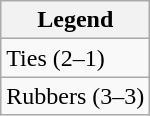<table class=wikitable>
<tr>
<th>Legend</th>
</tr>
<tr>
<td>Ties (2–1)</td>
</tr>
<tr>
<td>Rubbers (3–3)</td>
</tr>
</table>
